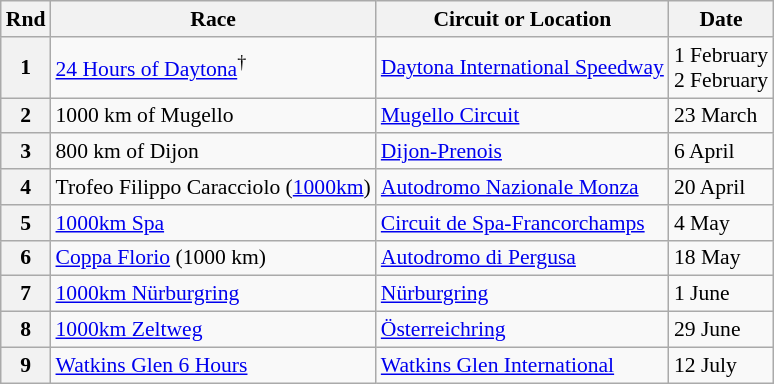<table class="wikitable" style="font-size: 90%;">
<tr>
<th>Rnd</th>
<th>Race</th>
<th>Circuit or Location</th>
<th>Date</th>
</tr>
<tr>
<th>1</th>
<td> <a href='#'>24 Hours of Daytona</a><sup>†</sup></td>
<td><a href='#'>Daytona International Speedway</a></td>
<td>1 February<br>2 February</td>
</tr>
<tr>
<th>2</th>
<td> 1000 km of Mugello</td>
<td><a href='#'>Mugello Circuit</a></td>
<td>23 March</td>
</tr>
<tr>
<th>3</th>
<td> 800 km of Dijon</td>
<td><a href='#'>Dijon-Prenois</a></td>
<td>6 April</td>
</tr>
<tr>
<th>4</th>
<td> Trofeo Filippo Caracciolo (<a href='#'>1000km</a>)</td>
<td><a href='#'>Autodromo Nazionale Monza</a></td>
<td>20 April</td>
</tr>
<tr>
<th>5</th>
<td> <a href='#'>1000km Spa</a></td>
<td><a href='#'>Circuit de Spa-Francorchamps</a></td>
<td>4 May</td>
</tr>
<tr>
<th>6</th>
<td> <a href='#'>Coppa Florio</a> (1000 km)</td>
<td><a href='#'>Autodromo di Pergusa</a></td>
<td>18 May</td>
</tr>
<tr>
<th>7</th>
<td> <a href='#'>1000km Nürburgring</a></td>
<td><a href='#'>Nürburgring</a></td>
<td>1 June</td>
</tr>
<tr>
<th>8</th>
<td> <a href='#'>1000km Zeltweg</a></td>
<td><a href='#'>Österreichring</a></td>
<td>29 June</td>
</tr>
<tr>
<th>9</th>
<td> <a href='#'>Watkins Glen 6 Hours</a></td>
<td><a href='#'>Watkins Glen International</a></td>
<td>12 July</td>
</tr>
</table>
